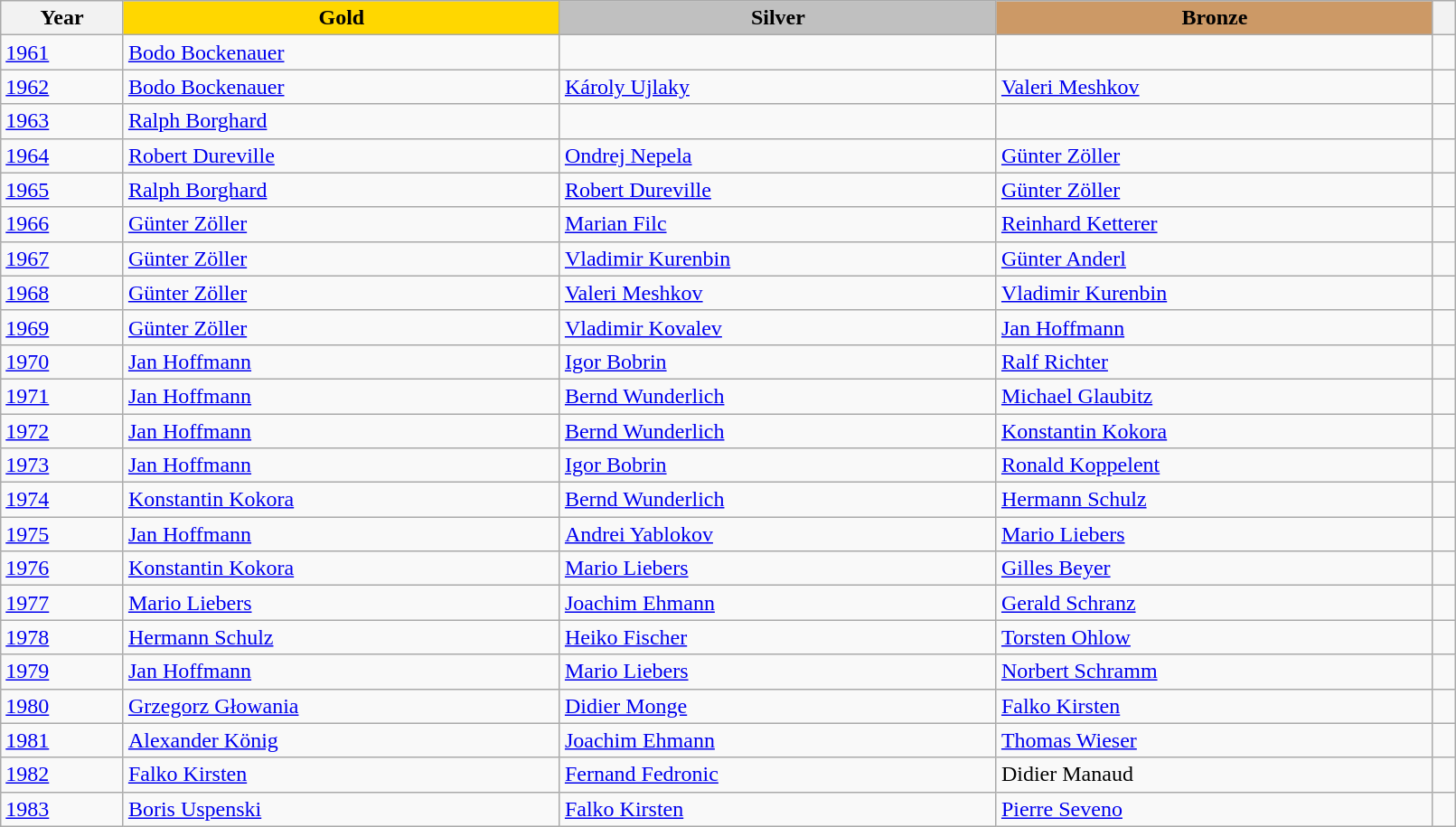<table class="wikitable unsortable" style="text-align:left; width:85%">
<tr>
<th scope="col" style="text-align:center">Year</th>
<td scope="col" style="text-align:center; width:30%; background:gold"><strong>Gold</strong></td>
<td scope="col" style="text-align:center; width:30%; background:silver"><strong>Silver</strong></td>
<td scope="col" style="text-align:center; width:30%; background:#c96"><strong>Bronze</strong></td>
<th scope="col" style="text-align:center"></th>
</tr>
<tr>
<td><a href='#'>1961</a></td>
<td> <a href='#'>Bodo Bockenauer</a></td>
<td></td>
<td></td>
<td></td>
</tr>
<tr>
<td><a href='#'>1962</a></td>
<td> <a href='#'>Bodo Bockenauer</a></td>
<td> <a href='#'>Károly Ujlaky</a></td>
<td> <a href='#'>Valeri Meshkov</a></td>
<td></td>
</tr>
<tr>
<td><a href='#'>1963</a></td>
<td> <a href='#'>Ralph Borghard</a></td>
<td></td>
<td></td>
<td></td>
</tr>
<tr>
<td><a href='#'>1964</a></td>
<td> <a href='#'>Robert Dureville</a></td>
<td> <a href='#'>Ondrej Nepela</a></td>
<td> <a href='#'>Günter Zöller</a></td>
<td></td>
</tr>
<tr>
<td><a href='#'>1965</a></td>
<td> <a href='#'>Ralph Borghard</a></td>
<td> <a href='#'>Robert Dureville</a></td>
<td> <a href='#'>Günter Zöller</a></td>
<td></td>
</tr>
<tr>
<td><a href='#'>1966</a></td>
<td> <a href='#'>Günter Zöller</a></td>
<td> <a href='#'>Marian Filc</a></td>
<td> <a href='#'>Reinhard Ketterer</a></td>
<td></td>
</tr>
<tr>
<td><a href='#'>1967</a></td>
<td> <a href='#'>Günter Zöller</a></td>
<td> <a href='#'>Vladimir Kurenbin</a></td>
<td> <a href='#'>Günter Anderl</a></td>
<td></td>
</tr>
<tr>
<td><a href='#'>1968</a></td>
<td> <a href='#'>Günter Zöller</a></td>
<td> <a href='#'>Valeri Meshkov</a></td>
<td> <a href='#'>Vladimir Kurenbin</a></td>
<td></td>
</tr>
<tr>
<td><a href='#'>1969</a></td>
<td> <a href='#'>Günter Zöller</a></td>
<td> <a href='#'>Vladimir Kovalev</a></td>
<td> <a href='#'>Jan Hoffmann</a></td>
<td></td>
</tr>
<tr>
<td><a href='#'>1970</a></td>
<td> <a href='#'>Jan Hoffmann</a></td>
<td> <a href='#'>Igor Bobrin</a></td>
<td> <a href='#'>Ralf Richter</a></td>
<td></td>
</tr>
<tr>
<td><a href='#'>1971</a></td>
<td> <a href='#'>Jan Hoffmann</a></td>
<td> <a href='#'>Bernd Wunderlich</a></td>
<td> <a href='#'>Michael Glaubitz</a></td>
<td></td>
</tr>
<tr>
<td><a href='#'>1972</a></td>
<td> <a href='#'>Jan Hoffmann</a></td>
<td> <a href='#'>Bernd Wunderlich</a></td>
<td> <a href='#'>Konstantin Kokora</a></td>
<td></td>
</tr>
<tr>
<td><a href='#'>1973</a></td>
<td> <a href='#'>Jan Hoffmann</a></td>
<td> <a href='#'>Igor Bobrin</a></td>
<td> <a href='#'>Ronald Koppelent</a></td>
<td></td>
</tr>
<tr>
<td><a href='#'>1974</a></td>
<td> <a href='#'>Konstantin Kokora</a></td>
<td> <a href='#'>Bernd Wunderlich</a></td>
<td> <a href='#'>Hermann Schulz</a></td>
<td></td>
</tr>
<tr>
<td><a href='#'>1975</a></td>
<td> <a href='#'>Jan Hoffmann</a></td>
<td> <a href='#'>Andrei Yablokov</a></td>
<td> <a href='#'>Mario Liebers</a></td>
<td></td>
</tr>
<tr>
<td><a href='#'>1976</a></td>
<td> <a href='#'>Konstantin Kokora</a></td>
<td> <a href='#'>Mario Liebers</a></td>
<td> <a href='#'>Gilles Beyer</a></td>
<td></td>
</tr>
<tr>
<td><a href='#'>1977</a></td>
<td> <a href='#'>Mario Liebers</a></td>
<td> <a href='#'>Joachim Ehmann</a></td>
<td> <a href='#'>Gerald Schranz</a></td>
<td></td>
</tr>
<tr>
<td><a href='#'>1978</a></td>
<td> <a href='#'>Hermann Schulz</a></td>
<td> <a href='#'>Heiko Fischer</a></td>
<td> <a href='#'>Torsten Ohlow</a></td>
<td></td>
</tr>
<tr>
<td><a href='#'>1979</a></td>
<td> <a href='#'>Jan Hoffmann</a></td>
<td> <a href='#'>Mario Liebers</a></td>
<td> <a href='#'>Norbert Schramm</a></td>
<td></td>
</tr>
<tr>
<td><a href='#'>1980</a></td>
<td> <a href='#'>Grzegorz Głowania</a></td>
<td> <a href='#'>Didier Monge</a></td>
<td> <a href='#'>Falko Kirsten</a></td>
<td></td>
</tr>
<tr>
<td><a href='#'>1981</a></td>
<td> <a href='#'>Alexander König</a></td>
<td> <a href='#'>Joachim Ehmann</a></td>
<td> <a href='#'>Thomas Wieser</a></td>
<td></td>
</tr>
<tr>
<td><a href='#'>1982</a></td>
<td> <a href='#'>Falko Kirsten</a></td>
<td> <a href='#'>Fernand Fedronic</a></td>
<td> Didier Manaud</td>
<td></td>
</tr>
<tr>
<td><a href='#'>1983</a></td>
<td> <a href='#'>Boris Uspenski</a></td>
<td> <a href='#'>Falko Kirsten</a></td>
<td> <a href='#'>Pierre Seveno</a></td>
<td></td>
</tr>
</table>
